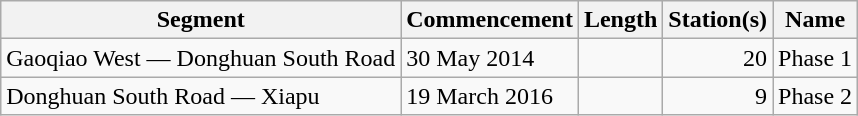<table class="wikitable" style="border-collapse: collapse; text-align: right;">
<tr>
<th>Segment</th>
<th>Commencement</th>
<th>Length</th>
<th>Station(s)</th>
<th>Name</th>
</tr>
<tr>
<td style="text-align: left;">Gaoqiao West — Donghuan South Road</td>
<td style="text-align: left;">30 May 2014</td>
<td></td>
<td>20</td>
<td style="text-align: left;">Phase 1</td>
</tr>
<tr>
<td style="text-align: left;">Donghuan South Road — Xiapu</td>
<td style="text-align: left;">19 March 2016</td>
<td></td>
<td>9</td>
<td style="text-align: left;">Phase 2</td>
</tr>
</table>
